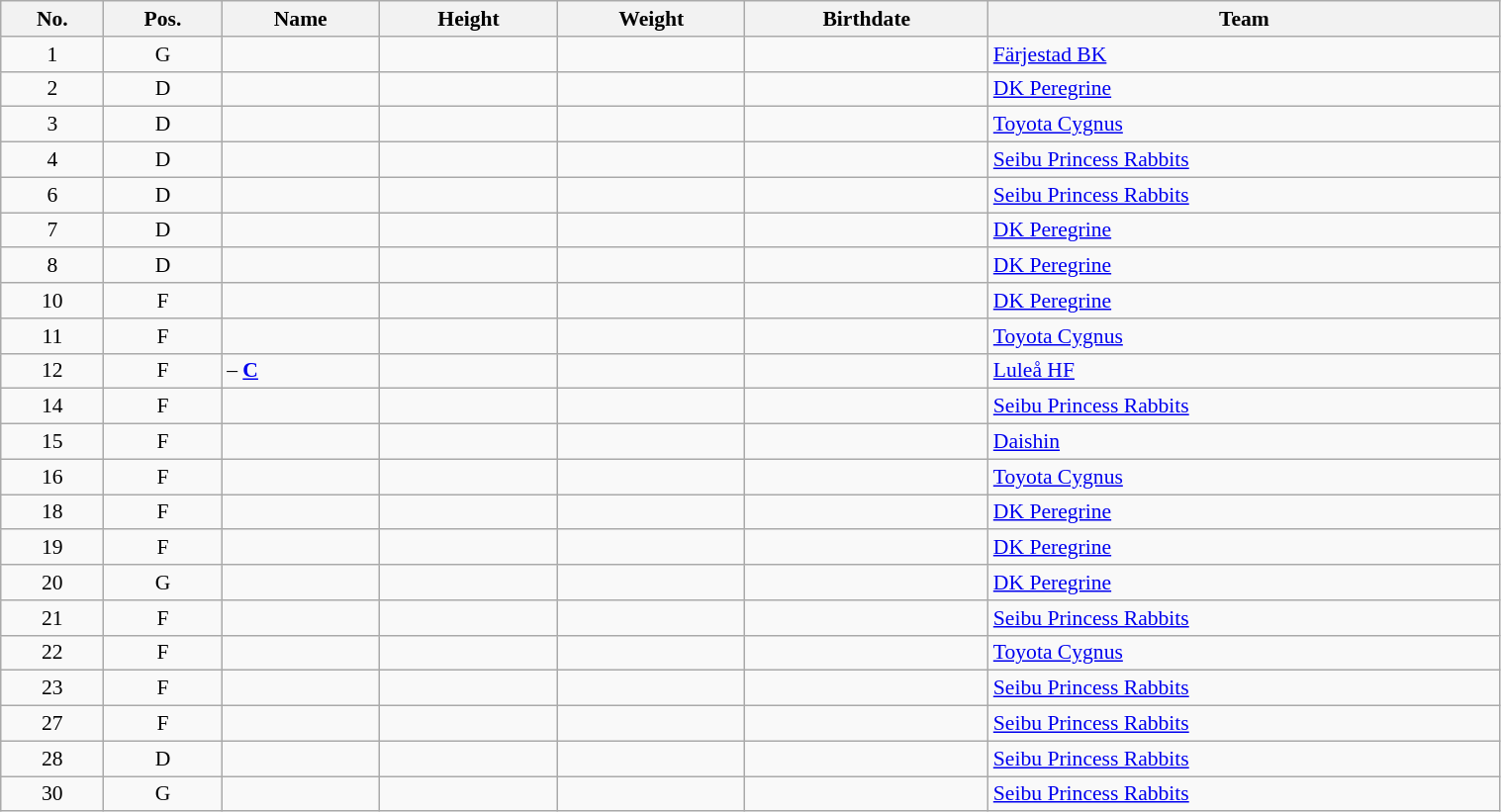<table width="80%" class="wikitable sortable" style="font-size: 90%; text-align: center;">
<tr>
<th>No.</th>
<th>Pos.</th>
<th>Name</th>
<th>Height</th>
<th>Weight</th>
<th>Birthdate</th>
<th>Team</th>
</tr>
<tr>
<td>1</td>
<td>G</td>
<td align=left></td>
<td></td>
<td></td>
<td align=right></td>
<td style="text-align:left;"> <a href='#'>Färjestad BK</a></td>
</tr>
<tr>
<td>2</td>
<td>D</td>
<td align=left></td>
<td></td>
<td></td>
<td align=right></td>
<td style="text-align:left;"> <a href='#'>DK Peregrine</a></td>
</tr>
<tr>
<td>3</td>
<td>D</td>
<td align=left></td>
<td></td>
<td></td>
<td align=right></td>
<td style="text-align:left;"> <a href='#'>Toyota Cygnus</a></td>
</tr>
<tr>
<td>4</td>
<td>D</td>
<td align=left></td>
<td></td>
<td></td>
<td align=right></td>
<td style="text-align:left;"> <a href='#'>Seibu Princess Rabbits</a></td>
</tr>
<tr>
<td>6</td>
<td>D</td>
<td align=left></td>
<td></td>
<td></td>
<td align=right></td>
<td style="text-align:left;"> <a href='#'>Seibu Princess Rabbits</a></td>
</tr>
<tr>
<td>7</td>
<td>D</td>
<td align=left></td>
<td></td>
<td></td>
<td align=right></td>
<td style="text-align:left;"> <a href='#'>DK Peregrine</a></td>
</tr>
<tr>
<td>8</td>
<td>D</td>
<td align=left></td>
<td></td>
<td></td>
<td align=right></td>
<td style="text-align:left;"> <a href='#'>DK Peregrine</a></td>
</tr>
<tr>
<td>10</td>
<td>F</td>
<td align=left></td>
<td></td>
<td></td>
<td align=right></td>
<td style="text-align:left;"> <a href='#'>DK Peregrine</a></td>
</tr>
<tr>
<td>11</td>
<td>F</td>
<td align=left></td>
<td></td>
<td></td>
<td align=right></td>
<td style="text-align:left;"> <a href='#'>Toyota Cygnus</a></td>
</tr>
<tr>
<td>12</td>
<td>F</td>
<td align=left> – <strong><a href='#'>C</a></strong></td>
<td></td>
<td></td>
<td align=right></td>
<td style="text-align:left;"> <a href='#'>Luleå HF</a></td>
</tr>
<tr>
<td>14</td>
<td>F</td>
<td align=left></td>
<td></td>
<td></td>
<td align=right></td>
<td style="text-align:left;"> <a href='#'>Seibu Princess Rabbits</a></td>
</tr>
<tr>
<td>15</td>
<td>F</td>
<td align=left></td>
<td></td>
<td></td>
<td align=right></td>
<td style="text-align:left;"> <a href='#'>Daishin</a></td>
</tr>
<tr>
<td>16</td>
<td>F</td>
<td align=left></td>
<td></td>
<td></td>
<td align=right></td>
<td style="text-align:left;"> <a href='#'>Toyota Cygnus</a></td>
</tr>
<tr>
<td>18</td>
<td>F</td>
<td align=left></td>
<td></td>
<td></td>
<td align=right></td>
<td style="text-align:left;"> <a href='#'>DK Peregrine</a></td>
</tr>
<tr>
<td>19</td>
<td>F</td>
<td align=left></td>
<td></td>
<td></td>
<td align=right></td>
<td style="text-align:left;"> <a href='#'>DK Peregrine</a></td>
</tr>
<tr>
<td>20</td>
<td>G</td>
<td align=left></td>
<td></td>
<td></td>
<td align=right></td>
<td style="text-align:left;"> <a href='#'>DK Peregrine</a></td>
</tr>
<tr>
<td>21</td>
<td>F</td>
<td align=left></td>
<td></td>
<td></td>
<td align=right></td>
<td style="text-align:left;"> <a href='#'>Seibu Princess Rabbits</a></td>
</tr>
<tr>
<td>22</td>
<td>F</td>
<td align=left></td>
<td></td>
<td></td>
<td align=right></td>
<td style="text-align:left;"> <a href='#'>Toyota Cygnus</a></td>
</tr>
<tr>
<td>23</td>
<td>F</td>
<td align=left></td>
<td></td>
<td></td>
<td align=right></td>
<td style="text-align:left;"> <a href='#'>Seibu Princess Rabbits</a></td>
</tr>
<tr>
<td>27</td>
<td>F</td>
<td align=left></td>
<td></td>
<td></td>
<td align=right></td>
<td style="text-align:left;"> <a href='#'>Seibu Princess Rabbits</a></td>
</tr>
<tr>
<td>28</td>
<td>D</td>
<td align=left></td>
<td></td>
<td></td>
<td align=right></td>
<td style="text-align:left;"> <a href='#'>Seibu Princess Rabbits</a></td>
</tr>
<tr>
<td>30</td>
<td>G</td>
<td align=left></td>
<td></td>
<td></td>
<td align=right></td>
<td style="text-align:left;"> <a href='#'>Seibu Princess Rabbits</a></td>
</tr>
</table>
